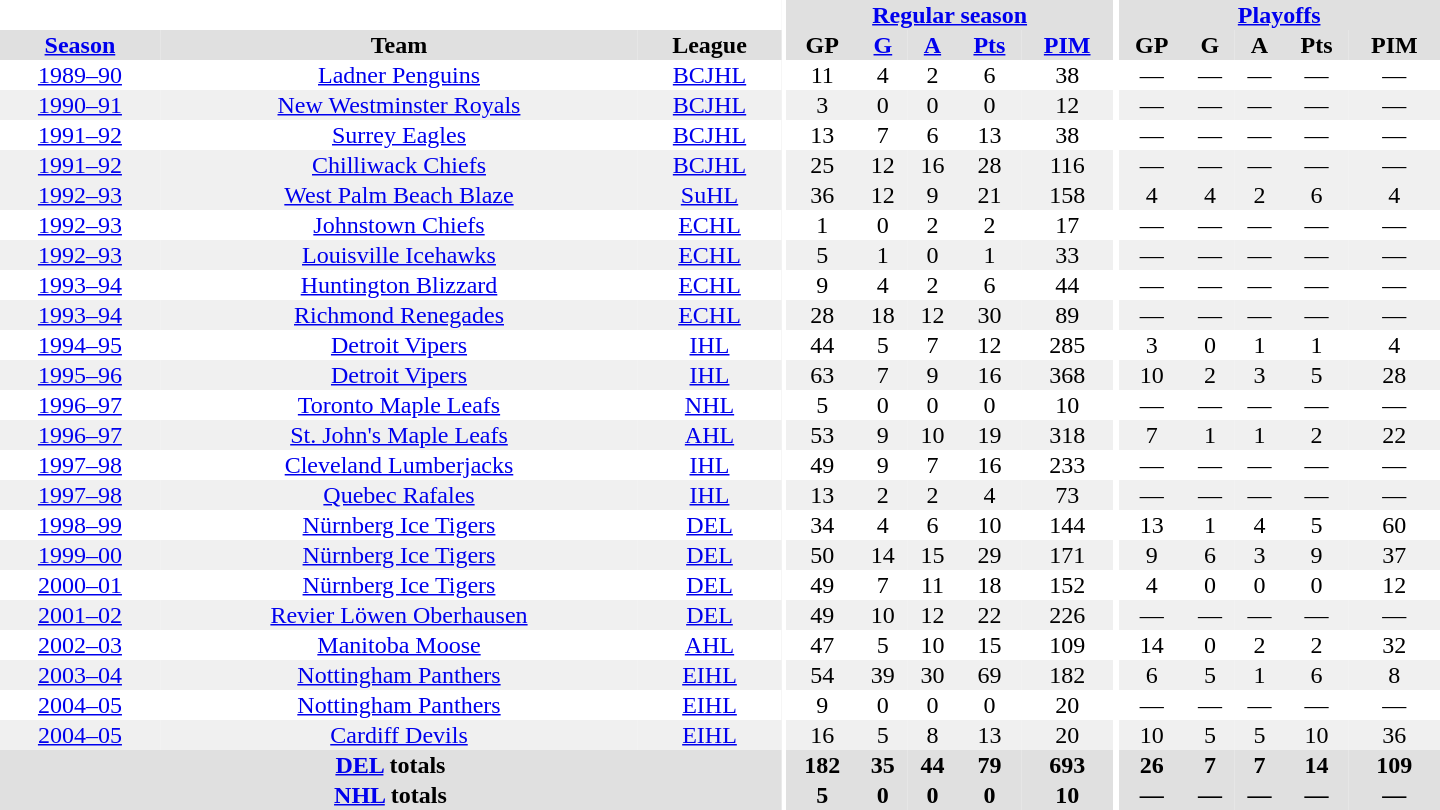<table border="0" cellpadding="1" cellspacing="0" style="text-align:center; width:60em">
<tr bgcolor="#e0e0e0">
<th colspan="3" bgcolor="#ffffff"></th>
<th rowspan="100" bgcolor="#ffffff"></th>
<th colspan="5"><a href='#'>Regular season</a></th>
<th rowspan="100" bgcolor="#ffffff"></th>
<th colspan="5"><a href='#'>Playoffs</a></th>
</tr>
<tr bgcolor="#e0e0e0">
<th><a href='#'>Season</a></th>
<th>Team</th>
<th>League</th>
<th>GP</th>
<th><a href='#'>G</a></th>
<th><a href='#'>A</a></th>
<th><a href='#'>Pts</a></th>
<th><a href='#'>PIM</a></th>
<th>GP</th>
<th>G</th>
<th>A</th>
<th>Pts</th>
<th>PIM</th>
</tr>
<tr>
<td><a href='#'>1989–90</a></td>
<td><a href='#'>Ladner Penguins</a></td>
<td><a href='#'>BCJHL</a></td>
<td>11</td>
<td>4</td>
<td>2</td>
<td>6</td>
<td>38</td>
<td>—</td>
<td>—</td>
<td>—</td>
<td>—</td>
<td>—</td>
</tr>
<tr bgcolor="#f0f0f0">
<td><a href='#'>1990–91</a></td>
<td><a href='#'>New Westminster Royals</a></td>
<td><a href='#'>BCJHL</a></td>
<td>3</td>
<td>0</td>
<td>0</td>
<td>0</td>
<td>12</td>
<td>—</td>
<td>—</td>
<td>—</td>
<td>—</td>
<td>—</td>
</tr>
<tr>
<td><a href='#'>1991–92</a></td>
<td><a href='#'>Surrey Eagles</a></td>
<td><a href='#'>BCJHL</a></td>
<td>13</td>
<td>7</td>
<td>6</td>
<td>13</td>
<td>38</td>
<td>—</td>
<td>—</td>
<td>—</td>
<td>—</td>
<td>—</td>
</tr>
<tr bgcolor="#f0f0f0">
<td><a href='#'>1991–92</a></td>
<td><a href='#'>Chilliwack Chiefs</a></td>
<td><a href='#'>BCJHL</a></td>
<td>25</td>
<td>12</td>
<td>16</td>
<td>28</td>
<td>116</td>
<td>—</td>
<td>—</td>
<td>—</td>
<td>—</td>
<td>—</td>
</tr>
<tr>
</tr>
<tr bgcolor="#f0f0f0">
<td><a href='#'>1992–93</a></td>
<td><a href='#'>West Palm Beach Blaze</a></td>
<td><a href='#'>SuHL</a></td>
<td>36</td>
<td>12</td>
<td>9</td>
<td>21</td>
<td>158</td>
<td>4</td>
<td>4</td>
<td>2</td>
<td>6</td>
<td>4</td>
</tr>
<tr>
<td><a href='#'>1992–93</a></td>
<td><a href='#'>Johnstown Chiefs</a></td>
<td><a href='#'>ECHL</a></td>
<td>1</td>
<td>0</td>
<td>2</td>
<td>2</td>
<td>17</td>
<td>—</td>
<td>—</td>
<td>—</td>
<td>—</td>
<td>—</td>
</tr>
<tr bgcolor="#f0f0f0">
<td><a href='#'>1992–93</a></td>
<td><a href='#'>Louisville Icehawks</a></td>
<td><a href='#'>ECHL</a></td>
<td>5</td>
<td>1</td>
<td>0</td>
<td>1</td>
<td>33</td>
<td>—</td>
<td>—</td>
<td>—</td>
<td>—</td>
<td>—</td>
</tr>
<tr>
<td><a href='#'>1993–94</a></td>
<td><a href='#'>Huntington Blizzard</a></td>
<td><a href='#'>ECHL</a></td>
<td>9</td>
<td>4</td>
<td>2</td>
<td>6</td>
<td>44</td>
<td>—</td>
<td>—</td>
<td>—</td>
<td>—</td>
<td>—</td>
</tr>
<tr bgcolor="#f0f0f0">
<td><a href='#'>1993–94</a></td>
<td><a href='#'>Richmond Renegades</a></td>
<td><a href='#'>ECHL</a></td>
<td>28</td>
<td>18</td>
<td>12</td>
<td>30</td>
<td>89</td>
<td>—</td>
<td>—</td>
<td>—</td>
<td>—</td>
<td>—</td>
</tr>
<tr>
<td><a href='#'>1994–95</a></td>
<td><a href='#'>Detroit Vipers</a></td>
<td><a href='#'>IHL</a></td>
<td>44</td>
<td>5</td>
<td>7</td>
<td>12</td>
<td>285</td>
<td>3</td>
<td>0</td>
<td>1</td>
<td>1</td>
<td>4</td>
</tr>
<tr bgcolor="#f0f0f0">
<td><a href='#'>1995–96</a></td>
<td><a href='#'>Detroit Vipers</a></td>
<td><a href='#'>IHL</a></td>
<td>63</td>
<td>7</td>
<td>9</td>
<td>16</td>
<td>368</td>
<td>10</td>
<td>2</td>
<td>3</td>
<td>5</td>
<td>28</td>
</tr>
<tr>
<td><a href='#'>1996–97</a></td>
<td><a href='#'>Toronto Maple Leafs</a></td>
<td><a href='#'>NHL</a></td>
<td>5</td>
<td>0</td>
<td>0</td>
<td>0</td>
<td>10</td>
<td>—</td>
<td>—</td>
<td>—</td>
<td>—</td>
<td>—</td>
</tr>
<tr bgcolor="#f0f0f0">
<td><a href='#'>1996–97</a></td>
<td><a href='#'>St. John's Maple Leafs</a></td>
<td><a href='#'>AHL</a></td>
<td>53</td>
<td>9</td>
<td>10</td>
<td>19</td>
<td>318</td>
<td>7</td>
<td>1</td>
<td>1</td>
<td>2</td>
<td>22</td>
</tr>
<tr>
<td><a href='#'>1997–98</a></td>
<td><a href='#'>Cleveland Lumberjacks</a></td>
<td><a href='#'>IHL</a></td>
<td>49</td>
<td>9</td>
<td>7</td>
<td>16</td>
<td>233</td>
<td>—</td>
<td>—</td>
<td>—</td>
<td>—</td>
<td>—</td>
</tr>
<tr bgcolor="#f0f0f0">
<td><a href='#'>1997–98</a></td>
<td><a href='#'>Quebec Rafales</a></td>
<td><a href='#'>IHL</a></td>
<td>13</td>
<td>2</td>
<td>2</td>
<td>4</td>
<td>73</td>
<td>—</td>
<td>—</td>
<td>—</td>
<td>—</td>
<td>—</td>
</tr>
<tr>
<td><a href='#'>1998–99</a></td>
<td><a href='#'>Nürnberg Ice Tigers</a></td>
<td><a href='#'>DEL</a></td>
<td>34</td>
<td>4</td>
<td>6</td>
<td>10</td>
<td>144</td>
<td>13</td>
<td>1</td>
<td>4</td>
<td>5</td>
<td>60</td>
</tr>
<tr bgcolor="#f0f0f0">
<td><a href='#'>1999–00</a></td>
<td><a href='#'>Nürnberg Ice Tigers</a></td>
<td><a href='#'>DEL</a></td>
<td>50</td>
<td>14</td>
<td>15</td>
<td>29</td>
<td>171</td>
<td>9</td>
<td>6</td>
<td>3</td>
<td>9</td>
<td>37</td>
</tr>
<tr>
<td><a href='#'>2000–01</a></td>
<td><a href='#'>Nürnberg Ice Tigers</a></td>
<td><a href='#'>DEL</a></td>
<td>49</td>
<td>7</td>
<td>11</td>
<td>18</td>
<td>152</td>
<td>4</td>
<td>0</td>
<td>0</td>
<td>0</td>
<td>12</td>
</tr>
<tr bgcolor="#f0f0f0">
<td><a href='#'>2001–02</a></td>
<td><a href='#'>Revier Löwen Oberhausen</a></td>
<td><a href='#'>DEL</a></td>
<td>49</td>
<td>10</td>
<td>12</td>
<td>22</td>
<td>226</td>
<td>—</td>
<td>—</td>
<td>—</td>
<td>—</td>
<td>—</td>
</tr>
<tr>
<td><a href='#'>2002–03</a></td>
<td><a href='#'>Manitoba Moose</a></td>
<td><a href='#'>AHL</a></td>
<td>47</td>
<td>5</td>
<td>10</td>
<td>15</td>
<td>109</td>
<td>14</td>
<td>0</td>
<td>2</td>
<td>2</td>
<td>32</td>
</tr>
<tr bgcolor="#f0f0f0">
<td><a href='#'>2003–04</a></td>
<td><a href='#'>Nottingham Panthers</a></td>
<td><a href='#'>EIHL</a></td>
<td>54</td>
<td>39</td>
<td>30</td>
<td>69</td>
<td>182</td>
<td>6</td>
<td>5</td>
<td>1</td>
<td>6</td>
<td>8</td>
</tr>
<tr>
<td><a href='#'>2004–05</a></td>
<td><a href='#'>Nottingham Panthers</a></td>
<td><a href='#'>EIHL</a></td>
<td>9</td>
<td>0</td>
<td>0</td>
<td>0</td>
<td>20</td>
<td>—</td>
<td>—</td>
<td>—</td>
<td>—</td>
<td>—</td>
</tr>
<tr bgcolor="#f0f0f0">
<td><a href='#'>2004–05</a></td>
<td><a href='#'>Cardiff Devils</a></td>
<td><a href='#'>EIHL</a></td>
<td>16</td>
<td>5</td>
<td>8</td>
<td>13</td>
<td>20</td>
<td>10</td>
<td>5</td>
<td>5</td>
<td>10</td>
<td>36</td>
</tr>
<tr bgcolor="#e0e0e0">
<th colspan="3"><a href='#'>DEL</a> totals</th>
<th>182</th>
<th>35</th>
<th>44</th>
<th>79</th>
<th>693</th>
<th>26</th>
<th>7</th>
<th>7</th>
<th>14</th>
<th>109</th>
</tr>
<tr bgcolor="#e0e0e0">
<th colspan="3"><a href='#'>NHL</a> totals</th>
<th>5</th>
<th>0</th>
<th>0</th>
<th>0</th>
<th>10</th>
<th>—</th>
<th>—</th>
<th>—</th>
<th>—</th>
<th>—</th>
</tr>
</table>
